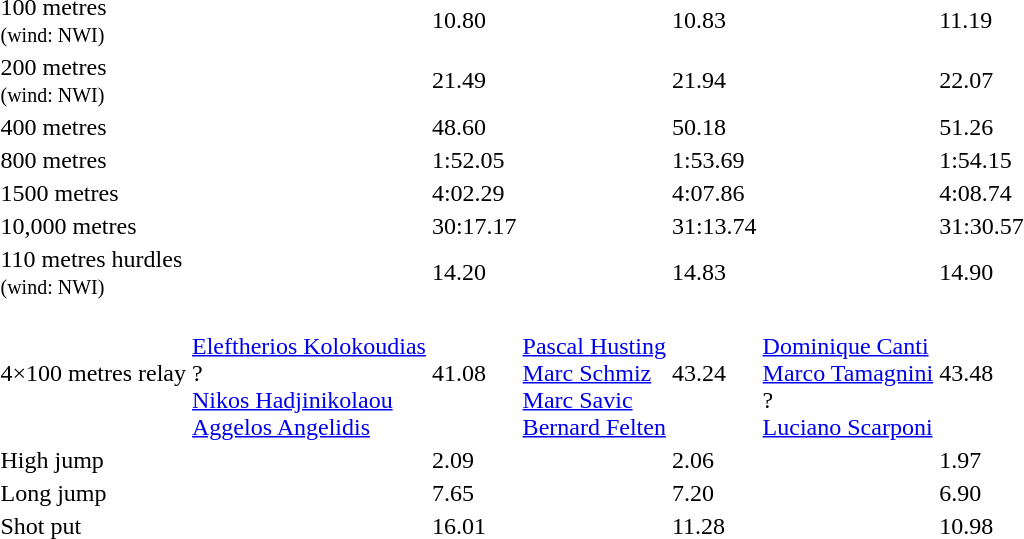<table>
<tr>
<td>100 metres<br><small>(wind: NWI)</small></td>
<td></td>
<td>10.80</td>
<td></td>
<td>10.83</td>
<td></td>
<td>11.19</td>
</tr>
<tr>
<td>200 metres<br><small>(wind: NWI)</small></td>
<td></td>
<td>21.49</td>
<td></td>
<td>21.94</td>
<td></td>
<td>22.07</td>
</tr>
<tr>
<td>400 metres</td>
<td></td>
<td>48.60</td>
<td></td>
<td>50.18</td>
<td></td>
<td>51.26</td>
</tr>
<tr>
<td>800 metres</td>
<td></td>
<td>1:52.05</td>
<td></td>
<td>1:53.69</td>
<td></td>
<td>1:54.15</td>
</tr>
<tr>
<td>1500 metres</td>
<td></td>
<td>4:02.29</td>
<td></td>
<td>4:07.86</td>
<td></td>
<td>4:08.74</td>
</tr>
<tr>
<td>10,000 metres</td>
<td></td>
<td>30:17.17</td>
<td></td>
<td>31:13.74</td>
<td></td>
<td>31:30.57</td>
</tr>
<tr>
<td>110 metres hurdles<br><small>(wind: NWI)</small></td>
<td></td>
<td>14.20</td>
<td></td>
<td>14.83</td>
<td></td>
<td>14.90</td>
</tr>
<tr>
<td>4×100 metres relay</td>
<td><br><a href='#'>Eleftherios Kolokoudias</a><br>?<br><a href='#'>Nikos Hadjinikolaou</a><br><a href='#'>Aggelos Angelidis</a></td>
<td>41.08</td>
<td><br><a href='#'>Pascal Husting</a><br><a href='#'>Marc Schmiz</a><br><a href='#'>Marc Savic</a><br><a href='#'>Bernard Felten</a></td>
<td>43.24</td>
<td><br><a href='#'>Dominique Canti</a><br><a href='#'>Marco Tamagnini</a><br>?<br><a href='#'>Luciano Scarponi</a></td>
<td>43.48</td>
</tr>
<tr>
<td>High jump</td>
<td></td>
<td>2.09</td>
<td></td>
<td>2.06</td>
<td></td>
<td>1.97</td>
</tr>
<tr>
<td>Long jump</td>
<td></td>
<td>7.65</td>
<td></td>
<td>7.20</td>
<td></td>
<td>6.90</td>
</tr>
<tr>
<td>Shot put</td>
<td></td>
<td>16.01</td>
<td></td>
<td>11.28</td>
<td></td>
<td>10.98</td>
</tr>
</table>
